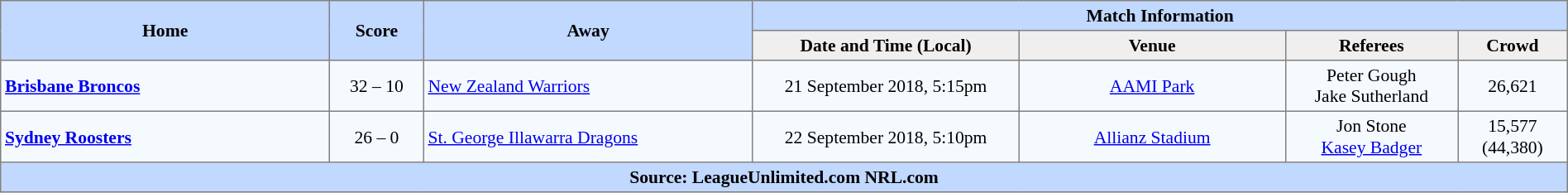<table border="1" cellpadding="3" cellspacing="0" style="border-collapse:collapse; font-size:90%; text-align:center; width:100%;">
<tr style="background:#c1d8ff;">
<th rowspan="2" style="width:21%;">Home</th>
<th rowspan="2" style="width:6%;">Score</th>
<th rowspan="2" style="width:21%;">Away</th>
<th colspan=6>Match Information</th>
</tr>
<tr style="background:#efefef;">
<th width=17%>Date and Time (Local)</th>
<th width=17%>Venue</th>
<th width=11%>Referees</th>
<th width=7%>Crowd</th>
</tr>
<tr style="background:#f5faff;">
<td align=left> <strong><a href='#'>Brisbane Broncos</a></strong></td>
<td>32 – 10</td>
<td align=left> <a href='#'>New Zealand Warriors</a></td>
<td>21 September 2018, 5:15pm</td>
<td><a href='#'>AAMI Park</a></td>
<td>Peter Gough<br>Jake Sutherland</td>
<td>26,621</td>
</tr>
<tr style="background:#f5faff;">
<td align=left> <strong><a href='#'>Sydney Roosters</a></strong></td>
<td>26 – 0</td>
<td align=left> <a href='#'>St. George Illawarra Dragons</a></td>
<td>22 September 2018, 5:10pm</td>
<td><a href='#'>Allianz Stadium</a></td>
<td>Jon Stone<br><a href='#'>Kasey Badger</a></td>
<td>15,577 <br> (44,380)</td>
</tr>
<tr bgcolor="#C1D8FF">
<th colspan="7">Source: LeagueUnlimited.com NRL.com    </th>
</tr>
</table>
